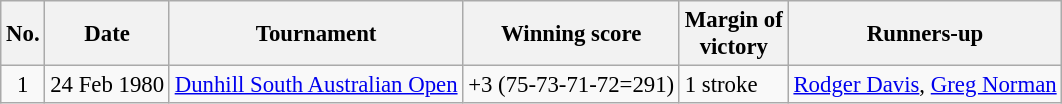<table class="wikitable" style="font-size:95%;">
<tr>
<th>No.</th>
<th>Date</th>
<th>Tournament</th>
<th>Winning score</th>
<th>Margin of<br>victory</th>
<th>Runners-up</th>
</tr>
<tr>
<td align=center>1</td>
<td align=right>24 Feb 1980</td>
<td><a href='#'>Dunhill South Australian Open</a></td>
<td>+3 (75-73-71-72=291)</td>
<td>1 stroke</td>
<td> <a href='#'>Rodger Davis</a>,  <a href='#'>Greg Norman</a></td>
</tr>
</table>
